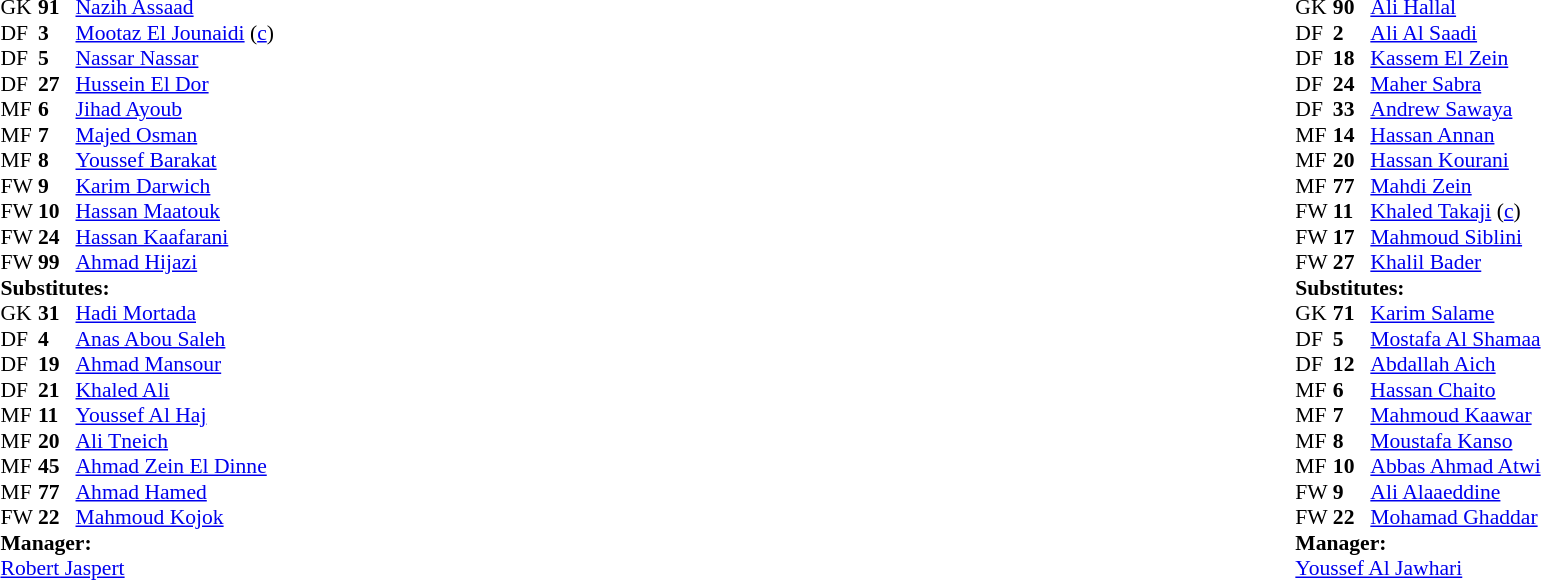<table style="width:100%">
<tr>
<td style="vertical-align:top;width:40%"><br><table style="font-size:90%" cellspacing="0" cellpadding="0">
<tr>
<th width=25></th>
<th width=25></th>
</tr>
<tr>
<td>GK</td>
<td><strong>91</strong></td>
<td> <a href='#'>Nazih Assaad</a></td>
<td></td>
<td></td>
</tr>
<tr>
<td>DF</td>
<td><strong>3</strong></td>
<td> <a href='#'>Mootaz El Jounaidi</a> (<a href='#'>c</a>)</td>
<td></td>
<td></td>
</tr>
<tr>
<td>DF</td>
<td><strong>5</strong></td>
<td> <a href='#'>Nassar Nassar</a></td>
<td></td>
<td></td>
</tr>
<tr>
<td>DF</td>
<td><strong>27</strong></td>
<td> <a href='#'>Hussein El Dor</a></td>
<td></td>
<td></td>
</tr>
<tr>
<td>MF</td>
<td><strong>6</strong></td>
<td> <a href='#'>Jihad Ayoub</a></td>
<td></td>
<td></td>
</tr>
<tr>
<td>MF</td>
<td><strong>7</strong></td>
<td> <a href='#'>Majed Osman</a></td>
<td></td>
<td></td>
</tr>
<tr>
<td>MF</td>
<td><strong>8</strong></td>
<td> <a href='#'>Youssef Barakat</a></td>
<td></td>
<td></td>
</tr>
<tr>
<td>FW</td>
<td><strong>9</strong></td>
<td> <a href='#'>Karim Darwich</a></td>
<td></td>
<td></td>
</tr>
<tr>
<td>FW</td>
<td><strong>10</strong></td>
<td> <a href='#'>Hassan Maatouk</a></td>
<td></td>
<td></td>
</tr>
<tr>
<td>FW</td>
<td><strong>24</strong></td>
<td> <a href='#'>Hassan Kaafarani</a></td>
<td></td>
<td></td>
</tr>
<tr>
<td>FW</td>
<td><strong>99</strong></td>
<td> <a href='#'>Ahmad Hijazi</a></td>
<td></td>
<td></td>
</tr>
<tr>
<td colspan=3><strong>Substitutes:</strong></td>
</tr>
<tr>
<td>GK</td>
<td><strong>31</strong></td>
<td> <a href='#'>Hadi Mortada</a></td>
<td></td>
<td></td>
</tr>
<tr>
<td>DF</td>
<td><strong>4</strong></td>
<td> <a href='#'>Anas Abou Saleh</a></td>
<td></td>
<td></td>
</tr>
<tr>
<td>DF</td>
<td><strong>19</strong></td>
<td> <a href='#'>Ahmad Mansour</a></td>
<td></td>
<td></td>
</tr>
<tr>
<td>DF</td>
<td><strong>21</strong></td>
<td> <a href='#'>Khaled Ali</a></td>
<td></td>
<td></td>
</tr>
<tr>
<td>MF</td>
<td><strong>11</strong></td>
<td> <a href='#'>Youssef Al Haj</a></td>
<td></td>
<td></td>
</tr>
<tr>
<td>MF</td>
<td><strong>20</strong></td>
<td> <a href='#'>Ali Tneich</a></td>
<td></td>
<td></td>
</tr>
<tr>
<td>MF</td>
<td><strong>45</strong></td>
<td> <a href='#'>Ahmad Zein El Dinne</a></td>
<td></td>
<td></td>
</tr>
<tr>
<td>MF</td>
<td><strong>77</strong></td>
<td> <a href='#'>Ahmad Hamed</a></td>
<td></td>
<td></td>
</tr>
<tr>
<td>FW</td>
<td><strong>22</strong></td>
<td> <a href='#'>Mahmoud Kojok</a></td>
<td></td>
<td></td>
</tr>
<tr>
<td colspan=3><strong>Manager:</strong></td>
</tr>
<tr>
<td colspan=3> <a href='#'>Robert Jaspert</a></td>
</tr>
</table>
</td>
<td valign="top"></td>
<td style="vertical-align:top;width:50%"><br><table cellspacing="0" cellpadding="0" style="font-size:90%;margin:auto">
<tr>
<th width=25></th>
<th width=25></th>
</tr>
<tr>
<td>GK</td>
<td><strong>90</strong></td>
<td> <a href='#'>Ali Hallal</a></td>
<td></td>
<td></td>
</tr>
<tr>
<td>DF</td>
<td><strong>2</strong></td>
<td> <a href='#'>Ali Al Saadi</a></td>
<td></td>
<td></td>
</tr>
<tr>
<td>DF</td>
<td><strong>18</strong></td>
<td> <a href='#'>Kassem El Zein</a></td>
<td></td>
<td></td>
</tr>
<tr>
<td>DF</td>
<td><strong>24</strong></td>
<td> <a href='#'>Maher Sabra</a></td>
<td></td>
<td></td>
</tr>
<tr>
<td>DF</td>
<td><strong>33</strong></td>
<td> <a href='#'>Andrew Sawaya</a></td>
<td></td>
<td></td>
</tr>
<tr>
<td>MF</td>
<td><strong>14</strong></td>
<td> <a href='#'>Hassan Annan</a></td>
<td></td>
<td></td>
</tr>
<tr>
<td>MF</td>
<td><strong>20</strong></td>
<td> <a href='#'>Hassan Kourani</a></td>
<td></td>
<td></td>
</tr>
<tr>
<td>MF</td>
<td><strong>77</strong></td>
<td> <a href='#'>Mahdi Zein</a></td>
<td></td>
<td></td>
</tr>
<tr>
<td>FW</td>
<td><strong>11</strong></td>
<td> <a href='#'>Khaled Takaji</a> (<a href='#'>c</a>)</td>
<td></td>
<td></td>
</tr>
<tr>
<td>FW</td>
<td><strong>17</strong></td>
<td> <a href='#'>Mahmoud Siblini</a></td>
<td></td>
<td></td>
</tr>
<tr>
<td>FW</td>
<td><strong>27</strong></td>
<td> <a href='#'>Khalil Bader</a></td>
<td></td>
<td></td>
</tr>
<tr>
<td colspan=3><strong>Substitutes:</strong></td>
</tr>
<tr>
<td>GK</td>
<td><strong>71</strong></td>
<td> <a href='#'>Karim Salame</a></td>
<td></td>
<td></td>
</tr>
<tr>
<td>DF</td>
<td><strong>5</strong></td>
<td> <a href='#'>Mostafa Al Shamaa</a></td>
<td></td>
<td></td>
</tr>
<tr>
<td>DF</td>
<td><strong>12</strong></td>
<td> <a href='#'>Abdallah Aich</a></td>
<td></td>
<td></td>
</tr>
<tr>
<td>MF</td>
<td><strong>6</strong></td>
<td> <a href='#'>Hassan Chaito</a></td>
<td></td>
<td></td>
</tr>
<tr>
<td>MF</td>
<td><strong>7</strong></td>
<td> <a href='#'>Mahmoud Kaawar</a></td>
<td></td>
<td></td>
</tr>
<tr>
<td>MF</td>
<td><strong>8</strong></td>
<td> <a href='#'>Moustafa Kanso</a></td>
<td></td>
<td></td>
</tr>
<tr>
<td>MF</td>
<td><strong>10</strong></td>
<td> <a href='#'>Abbas Ahmad Atwi</a></td>
<td></td>
<td></td>
</tr>
<tr>
<td>FW</td>
<td><strong>9</strong></td>
<td> <a href='#'>Ali Alaaeddine</a></td>
<td></td>
<td></td>
</tr>
<tr>
<td>FW</td>
<td><strong>22</strong></td>
<td> <a href='#'>Mohamad Ghaddar</a></td>
<td></td>
<td></td>
</tr>
<tr>
<td colspan=3><strong>Manager:</strong></td>
</tr>
<tr>
<td colspan=3> <a href='#'>Youssef Al Jawhari</a></td>
</tr>
</table>
</td>
</tr>
</table>
